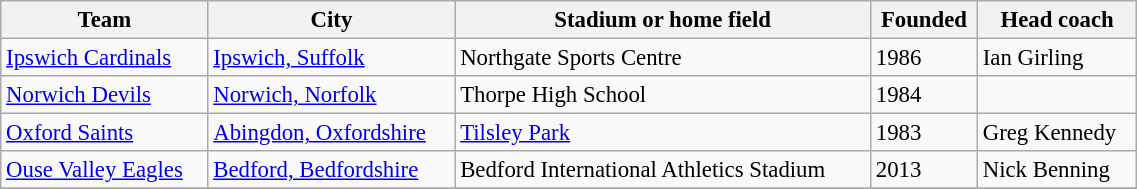<table class="wikitable" style="text-align:center; font-size:95%;width:60%; text-align:left">
<tr>
<th><strong>Team</strong></th>
<th><strong>City</strong></th>
<th><strong>Stadium or home field</strong></th>
<th><strong>Founded</strong></th>
<th><strong>Head coach</strong></th>
</tr>
<tr --->
<td> <a href='#'>Ipswich Cardinals</a></td>
<td> <a href='#'>Ipswich, Suffolk</a></td>
<td>Northgate Sports Centre</td>
<td>1986</td>
<td>Ian Girling</td>
</tr>
<tr --->
<td> <a href='#'>Norwich Devils</a></td>
<td> <a href='#'>Norwich, Norfolk</a></td>
<td>Thorpe High School</td>
<td>1984</td>
<td></td>
</tr>
<tr --->
<td> <a href='#'>Oxford Saints</a></td>
<td> <a href='#'>Abingdon, Oxfordshire</a></td>
<td><a href='#'>Tilsley Park</a></td>
<td>1983</td>
<td>Greg Kennedy</td>
</tr>
<tr --->
<td> <a href='#'>Ouse Valley Eagles</a></td>
<td> <a href='#'>Bedford, Bedfordshire</a></td>
<td>Bedford International Athletics Stadium</td>
<td>2013</td>
<td>Nick Benning</td>
</tr>
<tr --->
</tr>
</table>
